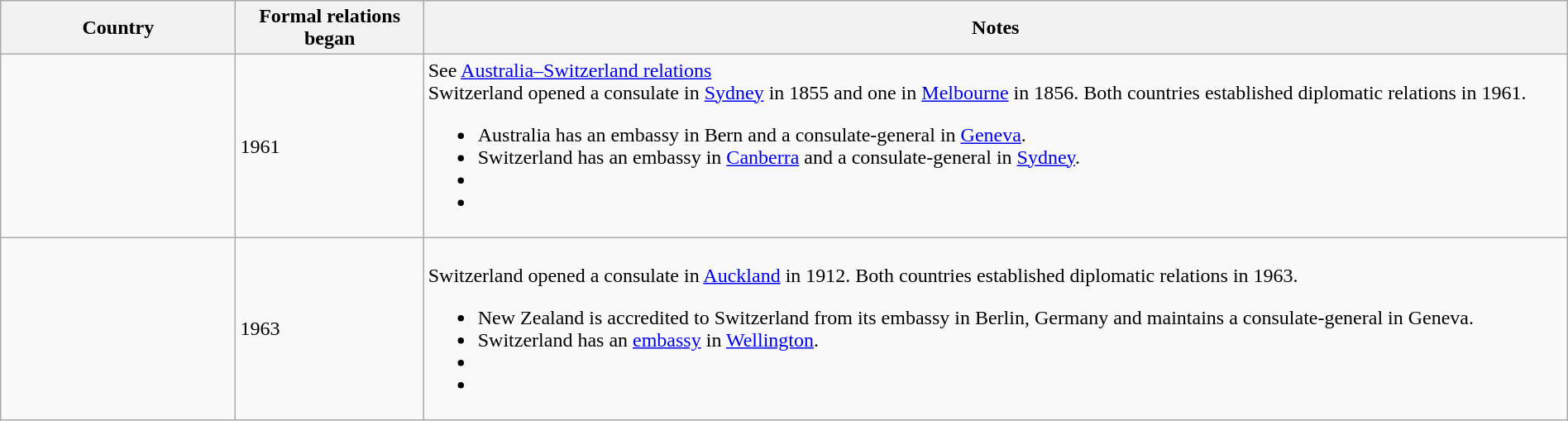<table class="wikitable sortable" border="1" style="width:100%; margin:auto;">
<tr>
<th width="15%">Country</th>
<th width="12%">Formal relations began</th>
<th>Notes</th>
</tr>
<tr -valign="top">
<td></td>
<td>1961</td>
<td>See <a href='#'>Australia–Switzerland relations</a><br>Switzerland opened a consulate in <a href='#'>Sydney</a> in 1855 and one in <a href='#'>Melbourne</a> in 1856. Both countries established diplomatic relations in 1961.<ul><li>Australia has an embassy in Bern and a consulate-general in <a href='#'>Geneva</a>.</li><li>Switzerland has an embassy in <a href='#'>Canberra</a> and a consulate-general in <a href='#'>Sydney</a>.</li><li></li><li></li></ul></td>
</tr>
<tr -valign="top">
<td></td>
<td>1963</td>
<td><br>Switzerland opened a consulate in <a href='#'>Auckland</a> in 1912. Both countries established diplomatic relations in 1963.<ul><li>New Zealand is accredited to Switzerland from its embassy in Berlin, Germany and maintains a consulate-general in Geneva.</li><li>Switzerland has an <a href='#'>embassy</a> in <a href='#'>Wellington</a>.</li><li></li><li></li></ul></td>
</tr>
</table>
